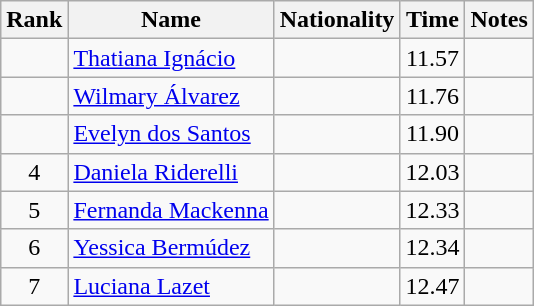<table class="wikitable sortable" style="text-align:center">
<tr>
<th>Rank</th>
<th>Name</th>
<th>Nationality</th>
<th>Time</th>
<th>Notes</th>
</tr>
<tr>
<td align=center></td>
<td align=left><a href='#'>Thatiana Ignácio</a></td>
<td align=left></td>
<td>11.57</td>
<td></td>
</tr>
<tr>
<td align=center></td>
<td align=left><a href='#'>Wilmary Álvarez</a></td>
<td align=left></td>
<td>11.76</td>
<td></td>
</tr>
<tr>
<td align=center></td>
<td align=left><a href='#'>Evelyn dos Santos</a></td>
<td align=left></td>
<td>11.90</td>
<td></td>
</tr>
<tr>
<td align=center>4</td>
<td align=left><a href='#'>Daniela Riderelli</a></td>
<td align=left></td>
<td>12.03</td>
<td></td>
</tr>
<tr>
<td align=center>5</td>
<td align=left><a href='#'>Fernanda Mackenna</a></td>
<td align=left></td>
<td>12.33</td>
<td></td>
</tr>
<tr>
<td align=center>6</td>
<td align=left><a href='#'>Yessica Bermúdez</a></td>
<td align=left></td>
<td>12.34</td>
<td></td>
</tr>
<tr>
<td align=center>7</td>
<td align=left><a href='#'>Luciana Lazet</a></td>
<td align=left></td>
<td>12.47</td>
<td></td>
</tr>
</table>
